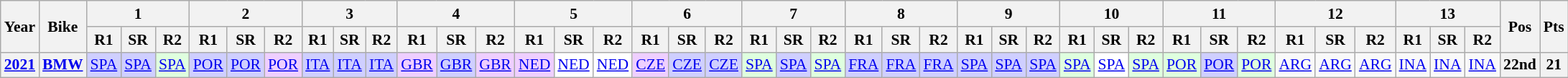<table class="wikitable" style="text-align:center; font-size:90%">
<tr>
<th valign="middle" rowspan=2>Year</th>
<th valign="middle" rowspan=2>Bike</th>
<th colspan=3>1</th>
<th colspan=3>2</th>
<th colspan=3>3</th>
<th colspan=3>4</th>
<th colspan=3>5</th>
<th colspan=3>6</th>
<th colspan=3>7</th>
<th colspan=3>8</th>
<th colspan=3>9</th>
<th colspan=3>10</th>
<th colspan=3>11</th>
<th colspan=3>12</th>
<th colspan=3>13</th>
<th rowspan=2>Pos</th>
<th rowspan=2>Pts</th>
</tr>
<tr>
<th>R1</th>
<th>SR</th>
<th>R2</th>
<th>R1</th>
<th>SR</th>
<th>R2</th>
<th>R1</th>
<th>SR</th>
<th>R2</th>
<th>R1</th>
<th>SR</th>
<th>R2</th>
<th>R1</th>
<th>SR</th>
<th>R2</th>
<th>R1</th>
<th>SR</th>
<th>R2</th>
<th>R1</th>
<th>SR</th>
<th>R2</th>
<th>R1</th>
<th>SR</th>
<th>R2</th>
<th>R1</th>
<th>SR</th>
<th>R2</th>
<th>R1</th>
<th>SR</th>
<th>R2</th>
<th>R1</th>
<th>SR</th>
<th>R2</th>
<th>R1</th>
<th>SR</th>
<th>R2</th>
<th>R1</th>
<th>SR</th>
<th>R2</th>
</tr>
<tr>
<th><a href='#'>2021</a></th>
<th><a href='#'>BMW</a></th>
<td style="background:#cfcfff;"><a href='#'>SPA</a><br></td>
<td style="background:#cfcfff;"><a href='#'>SPA</a><br></td>
<td style="background:#dfffdf;"><a href='#'>SPA</a><br></td>
<td style="background:#cfcfff;"><a href='#'>POR</a><br></td>
<td style="background:#cfcfff;"><a href='#'>POR</a><br></td>
<td style="background:#efcfff;"><a href='#'>POR</a><br></td>
<td style="background:#cfcfff;"><a href='#'>ITA</a><br></td>
<td style="background:#cfcfff;"><a href='#'>ITA</a><br></td>
<td style="background:#cfcfff;"><a href='#'>ITA</a><br></td>
<td style="background:#efcfff;"><a href='#'>GBR</a><br></td>
<td style="background:#cfcfff;"><a href='#'>GBR</a><br></td>
<td style="background:#efcfff;"><a href='#'>GBR</a><br></td>
<td style="background:#efcfff;"><a href='#'>NED</a><br></td>
<td style="background:#ffffff;"><a href='#'>NED</a><br></td>
<td style="background:#ffffff;"><a href='#'>NED</a><br></td>
<td style="background:#efcfff;"><a href='#'>CZE</a><br></td>
<td style="background:#cfcfff;"><a href='#'>CZE</a><br></td>
<td style="background:#cfcfff;"><a href='#'>CZE</a><br></td>
<td style="background:#dfffdf;"><a href='#'>SPA</a><br></td>
<td style="background:#cfcfff;"><a href='#'>SPA</a><br></td>
<td style="background:#dfffdf;"><a href='#'>SPA</a><br></td>
<td style="background:#cfcfff;"><a href='#'>FRA</a><br></td>
<td style="background:#cfcfff;"><a href='#'>FRA</a><br></td>
<td style="background:#cfcfff;"><a href='#'>FRA</a><br></td>
<td style="background:#cfcfff;"><a href='#'>SPA</a><br></td>
<td style="background:#cfcfff;"><a href='#'>SPA</a><br></td>
<td style="background:#cfcfff;"><a href='#'>SPA</a><br></td>
<td style="background:#dfffdf;"><a href='#'>SPA</a><br></td>
<td style="background:#ffffff;"><a href='#'>SPA</a><br></td>
<td style="background:#dfffdf;"><a href='#'>SPA</a><br></td>
<td style="background:#dfffdf;"><a href='#'>POR</a><br></td>
<td style="background:#cfcfff;"><a href='#'>POR</a><br></td>
<td style="background:#dfffdf;"><a href='#'>POR</a><br></td>
<td><a href='#'>ARG</a></td>
<td><a href='#'>ARG</a></td>
<td><a href='#'>ARG</a></td>
<td><a href='#'>INA</a></td>
<td><a href='#'>INA</a></td>
<td><a href='#'>INA</a></td>
<th>22nd</th>
<th>21</th>
</tr>
</table>
